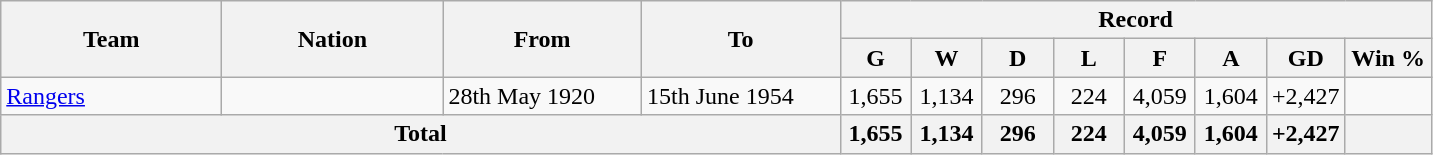<table class="wikitable" style="text-align: center">
<tr>
<th rowspan=2 width=140>Team</th>
<th rowspan=2 width=140>Nation</th>
<th rowspan=2 width=125>From</th>
<th rowspan=2 width=125>To</th>
<th colspan=8>Record</th>
</tr>
<tr>
<th width=40>G</th>
<th width=40>W</th>
<th width=40>D</th>
<th width=40>L</th>
<th width=40>F</th>
<th width=40>A</th>
<th width=40>GD</th>
<th width=50>Win %</th>
</tr>
<tr>
<td align="left"><a href='#'>Rangers</a></td>
<td align="left"></td>
<td align=left>28th May 1920</td>
<td align=left>15th June 1954</td>
<td>1,655</td>
<td>1,134</td>
<td>296</td>
<td>224</td>
<td>4,059</td>
<td>1,604</td>
<td>+2,427</td>
<td></td>
</tr>
<tr>
<th align="center" colspan="4">Total</th>
<th>1,655</th>
<th>1,134</th>
<th>296</th>
<th>224</th>
<th>4,059</th>
<th>1,604</th>
<th>+2,427</th>
<th></th>
</tr>
</table>
